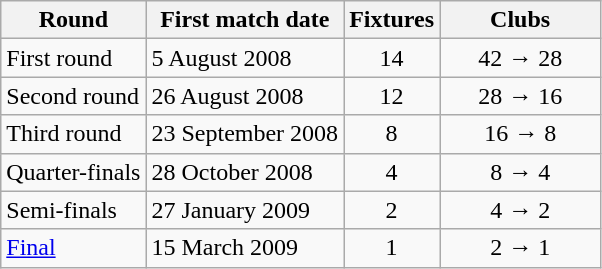<table class="wikitable">
<tr>
<th>Round</th>
<th>First match date</th>
<th>Fixtures</th>
<th width=100>Clubs</th>
</tr>
<tr align=center>
<td align=left>First round</td>
<td align=left>5 August 2008</td>
<td>14</td>
<td>42 → 28</td>
</tr>
<tr align=center>
<td align=left>Second round</td>
<td align=left>26 August 2008</td>
<td>12</td>
<td>28 → 16</td>
</tr>
<tr align=center>
<td align=left>Third round</td>
<td align=left>23 September 2008</td>
<td>8</td>
<td>16 → 8</td>
</tr>
<tr align=center>
<td align=left>Quarter-finals</td>
<td align=left>28 October 2008</td>
<td>4</td>
<td>8 → 4</td>
</tr>
<tr align=center>
<td align=left>Semi-finals</td>
<td align=left>27 January 2009</td>
<td>2</td>
<td>4 → 2</td>
</tr>
<tr align=center>
<td align=left><a href='#'>Final</a></td>
<td align=left>15 March 2009</td>
<td>1</td>
<td>2 → 1</td>
</tr>
</table>
